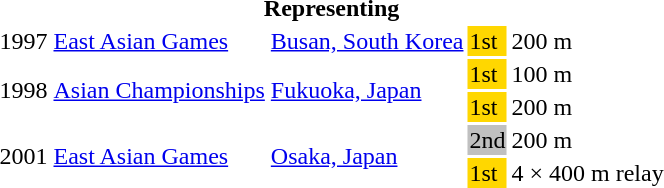<table>
<tr>
<th colspan="5">Representing </th>
</tr>
<tr>
<td>1997</td>
<td><a href='#'>East Asian Games</a></td>
<td><a href='#'>Busan, South Korea</a></td>
<td bgcolor="gold">1st</td>
<td>200 m</td>
</tr>
<tr>
<td rowspan=2>1998</td>
<td rowspan=2><a href='#'>Asian Championships</a></td>
<td rowspan=2><a href='#'>Fukuoka, Japan</a></td>
<td bgcolor="gold">1st</td>
<td>100 m</td>
</tr>
<tr>
<td bgcolor="gold">1st</td>
<td>200 m</td>
</tr>
<tr>
<td rowspan=2>2001</td>
<td rowspan=2><a href='#'>East Asian Games</a></td>
<td rowspan=2><a href='#'>Osaka, Japan</a></td>
<td bgcolor="silver">2nd</td>
<td>200 m</td>
</tr>
<tr>
<td bgcolor="gold">1st</td>
<td>4 × 400 m relay</td>
</tr>
</table>
